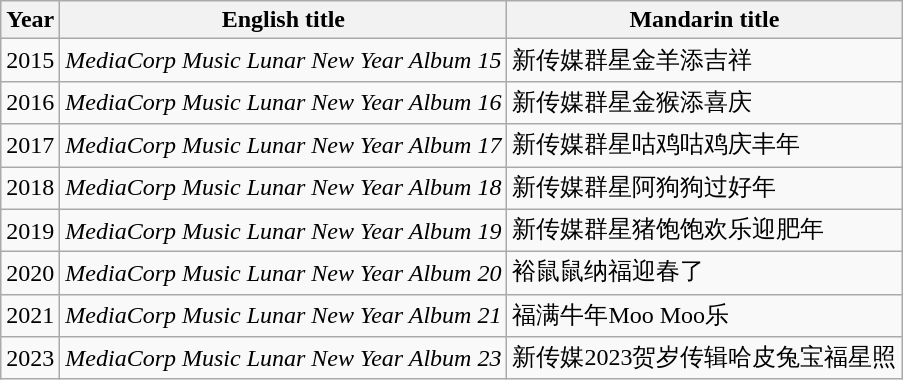<table class="wikitable sortable">
<tr>
<th>Year</th>
<th>English title</th>
<th>Mandarin title</th>
</tr>
<tr>
<td>2015</td>
<td><em>MediaCorp Music Lunar New Year Album 15</em></td>
<td>新传媒群星金羊添吉祥</td>
</tr>
<tr>
<td>2016</td>
<td><em>MediaCorp Music Lunar New Year Album 16</em></td>
<td>新传媒群星金猴添喜庆</td>
</tr>
<tr>
<td>2017</td>
<td><em>MediaCorp Music Lunar New Year Album 17</em></td>
<td>新传媒群星咕鸡咕鸡庆丰年</td>
</tr>
<tr>
<td>2018</td>
<td><em>MediaCorp Music Lunar New Year Album 18</em></td>
<td>新传媒群星阿狗狗过好年</td>
</tr>
<tr>
<td>2019</td>
<td><em>MediaCorp Music Lunar New Year Album 19</em></td>
<td>新传媒群星猪饱饱欢乐迎肥年</td>
</tr>
<tr>
<td>2020</td>
<td><em>MediaCorp Music Lunar New Year Album 20</em></td>
<td>裕鼠鼠纳福迎春了</td>
</tr>
<tr>
<td>2021</td>
<td><em>MediaCorp Music Lunar New Year Album 21</em></td>
<td>福满牛年Moo Moo乐</td>
</tr>
<tr>
<td>2023</td>
<td><em>MediaCorp Music Lunar New Year Album 23</em></td>
<td>新传媒2023贺岁传辑哈皮兔宝福星照</td>
</tr>
</table>
